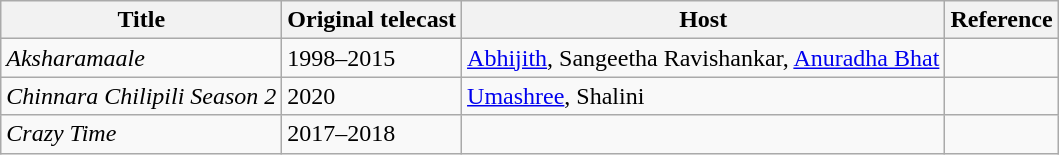<table class="wikitable sortable">
<tr>
<th>Title</th>
<th>Original telecast</th>
<th>Host</th>
<th>Reference</th>
</tr>
<tr>
<td><em>Aksharamaale</em></td>
<td>1998–2015</td>
<td><a href='#'>Abhijith</a>, Sangeetha Ravishankar, <a href='#'>Anuradha Bhat</a></td>
<td></td>
</tr>
<tr>
<td><em>Chinnara Chilipili Season 2</em></td>
<td>2020</td>
<td><a href='#'>Umashree</a>, Shalini</td>
<td></td>
</tr>
<tr>
<td><em>Crazy Time</em></td>
<td>2017–2018</td>
<td></td>
<td></td>
</tr>
</table>
